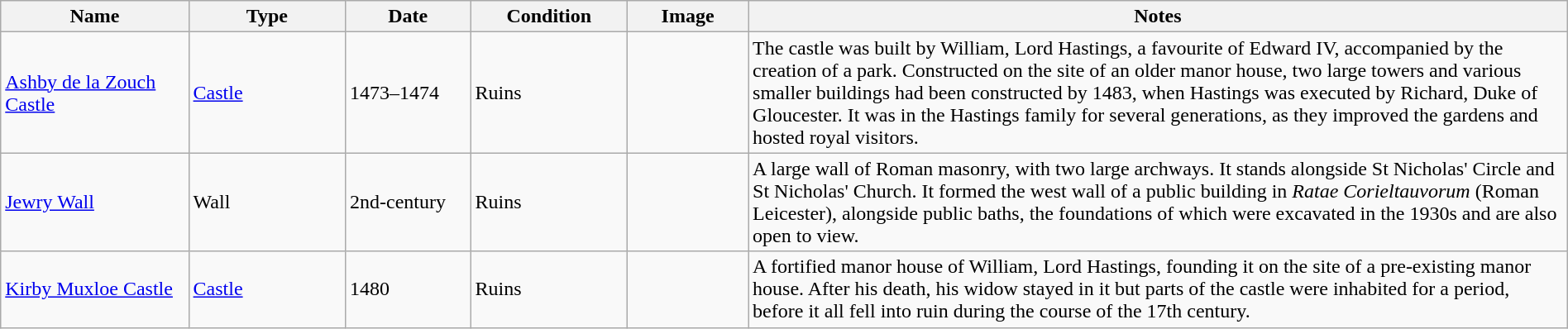<table class="wikitable sortable" width="100%">
<tr>
<th width="12%">Name</th>
<th width="10%">Type</th>
<th width="8%">Date</th>
<th width="10%">Condition</th>
<th class="unsortable" width="90px">Image</th>
<th class="unsortable">Notes</th>
</tr>
<tr>
<td><a href='#'>Ashby de la Zouch Castle</a></td>
<td><a href='#'>Castle</a></td>
<td>1473–1474</td>
<td>Ruins</td>
<td></td>
<td>The castle was built by William, Lord Hastings, a favourite of Edward IV, accompanied by the creation of a  park. Constructed on the site of an older manor house, two large towers and various smaller buildings had been constructed by 1483, when Hastings was executed by Richard, Duke of Gloucester. It was in the Hastings family for several generations, as they improved the gardens and hosted royal visitors.</td>
</tr>
<tr>
<td><a href='#'>Jewry Wall</a></td>
<td>Wall</td>
<td>2nd-century</td>
<td>Ruins</td>
<td></td>
<td>A large wall of Roman masonry, with two large archways. It stands alongside St Nicholas' Circle and St Nicholas' Church. It formed the west wall of a public building in <em>Ratae Corieltauvorum</em> (Roman Leicester), alongside public baths, the foundations of which were excavated in the 1930s and are also open to view.</td>
</tr>
<tr>
<td><a href='#'>Kirby Muxloe Castle</a></td>
<td><a href='#'>Castle</a></td>
<td>1480</td>
<td>Ruins</td>
<td></td>
<td>A fortified manor house of William, Lord Hastings, founding it on the site of a pre-existing manor house. After his death, his widow stayed in it but parts of the castle were inhabited for a period, before it all fell into ruin during the course of the 17th century.</td>
</tr>
</table>
